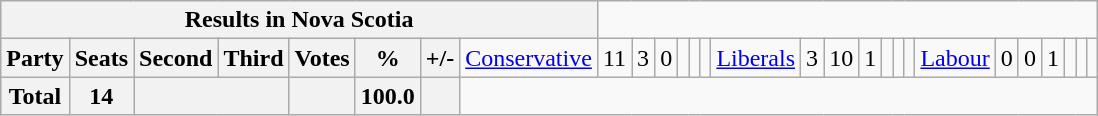<table class="wikitable">
<tr>
<th colspan=9>Results in Nova Scotia</th>
</tr>
<tr>
<th colspan=2>Party</th>
<th>Seats</th>
<th>Second</th>
<th>Third</th>
<th>Votes</th>
<th>%</th>
<th>+/-<br></th>
<td><a href='#'>Conservative</a></td>
<td align="right">11</td>
<td align="right">3</td>
<td align="right">0</td>
<td align="right"></td>
<td align="right"></td>
<td align="right"><br></td>
<td><a href='#'>Liberals</a></td>
<td align="right">3</td>
<td align="right">10</td>
<td align="right">1</td>
<td align="right"></td>
<td align="right"></td>
<td align="right"><br></td>
<td><a href='#'>Labour</a></td>
<td align="right">0</td>
<td align="right">0</td>
<td align="right">1</td>
<td align="right"></td>
<td align="right"></td>
<td align="right"></td>
</tr>
<tr>
<th colspan="2">Total</th>
<th>14</th>
<th colspan="2"></th>
<th></th>
<th>100.0</th>
<th></th>
</tr>
</table>
